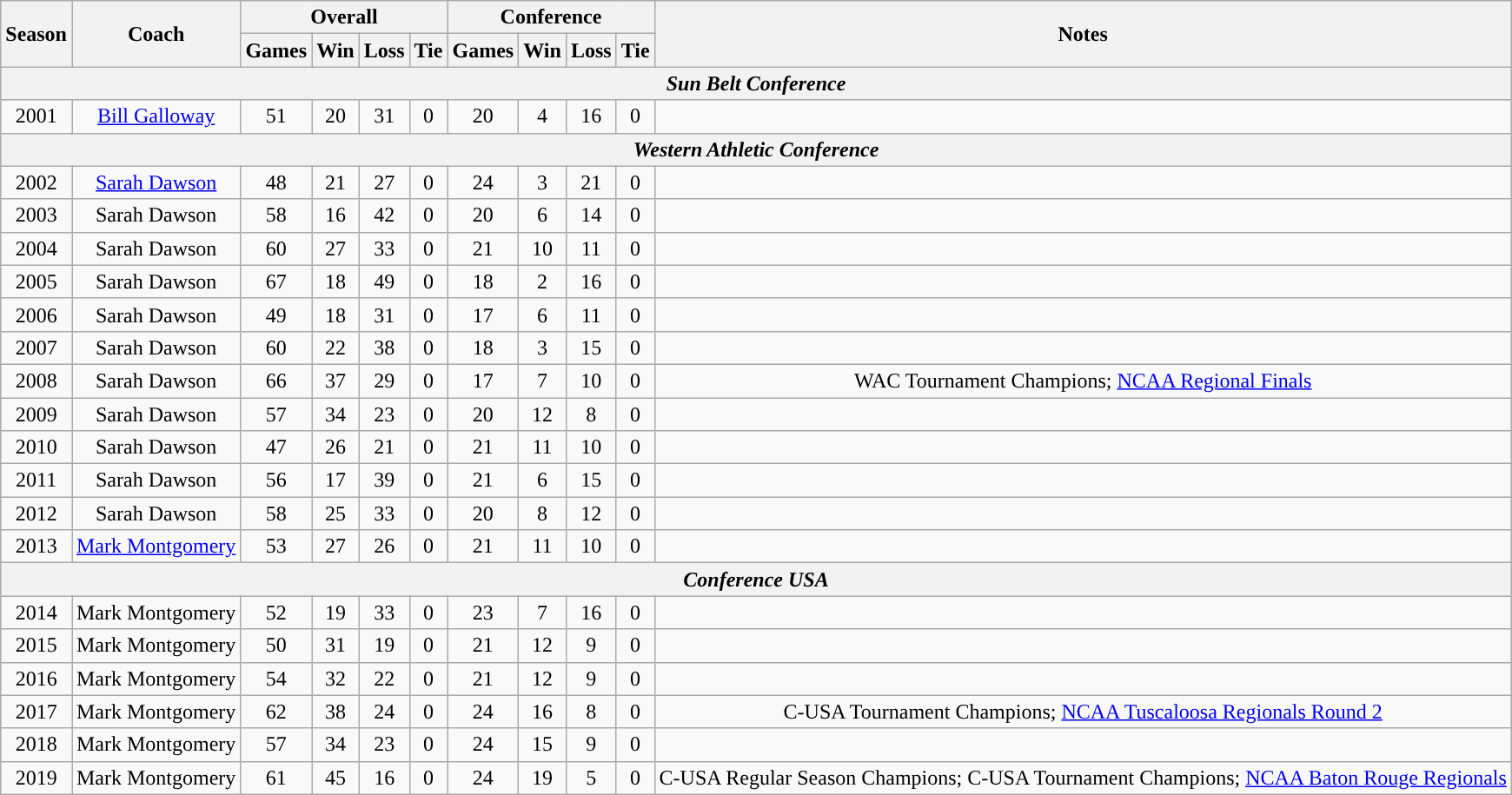<table class="wikitable" style="text-align: center;">
<tr>
<th rowspan=2>Season</th>
<th rowspan=2>Coach</th>
<th colspan="4">Overall</th>
<th colspan="4">Conference</th>
<th rowspan=2>Notes</th>
</tr>
<tr>
<th>Games</th>
<th>Win</th>
<th>Loss</th>
<th>Tie</th>
<th>Games</th>
<th>Win</th>
<th>Loss</th>
<th>Tie</th>
</tr>
<tr>
<th colspan="11"><em>Sun Belt Conference</em></th>
</tr>
<tr>
<td>2001</td>
<td><a href='#'>Bill Galloway</a></td>
<td>51</td>
<td>20</td>
<td>31</td>
<td>0</td>
<td>20</td>
<td>4</td>
<td>16</td>
<td>0</td>
<td></td>
</tr>
<tr>
<th colspan="11"><em>Western Athletic Conference</em></th>
</tr>
<tr>
<td>2002</td>
<td><a href='#'>Sarah Dawson</a></td>
<td>48</td>
<td>21</td>
<td>27</td>
<td>0</td>
<td>24</td>
<td>3</td>
<td>21</td>
<td>0</td>
<td></td>
</tr>
<tr>
<td>2003</td>
<td>Sarah Dawson</td>
<td>58</td>
<td>16</td>
<td>42</td>
<td>0</td>
<td>20</td>
<td>6</td>
<td>14</td>
<td>0</td>
<td></td>
</tr>
<tr>
<td>2004</td>
<td>Sarah Dawson</td>
<td>60</td>
<td>27</td>
<td>33</td>
<td>0</td>
<td>21</td>
<td>10</td>
<td>11</td>
<td>0</td>
<td></td>
</tr>
<tr>
<td>2005</td>
<td>Sarah Dawson</td>
<td>67</td>
<td>18</td>
<td>49</td>
<td>0</td>
<td>18</td>
<td>2</td>
<td>16</td>
<td>0</td>
<td></td>
</tr>
<tr>
<td>2006</td>
<td>Sarah Dawson</td>
<td>49</td>
<td>18</td>
<td>31</td>
<td>0</td>
<td>17</td>
<td>6</td>
<td>11</td>
<td>0</td>
<td></td>
</tr>
<tr>
<td>2007</td>
<td>Sarah Dawson</td>
<td>60</td>
<td>22</td>
<td>38</td>
<td>0</td>
<td>18</td>
<td>3</td>
<td>15</td>
<td>0</td>
<td></td>
</tr>
<tr>
<td>2008</td>
<td>Sarah Dawson</td>
<td>66</td>
<td>37</td>
<td>29</td>
<td>0</td>
<td>17</td>
<td>7</td>
<td>10</td>
<td>0</td>
<td>WAC Tournament Champions; <a href='#'>NCAA Regional Finals</a></td>
</tr>
<tr>
<td>2009</td>
<td>Sarah Dawson</td>
<td>57</td>
<td>34</td>
<td>23</td>
<td>0</td>
<td>20</td>
<td>12</td>
<td>8</td>
<td>0</td>
<td></td>
</tr>
<tr>
<td>2010</td>
<td>Sarah Dawson</td>
<td>47</td>
<td>26</td>
<td>21</td>
<td>0</td>
<td>21</td>
<td>11</td>
<td>10</td>
<td>0</td>
<td></td>
</tr>
<tr>
<td>2011</td>
<td>Sarah Dawson</td>
<td>56</td>
<td>17</td>
<td>39</td>
<td>0</td>
<td>21</td>
<td>6</td>
<td>15</td>
<td>0</td>
<td></td>
</tr>
<tr>
<td>2012</td>
<td>Sarah Dawson</td>
<td>58</td>
<td>25</td>
<td>33</td>
<td>0</td>
<td>20</td>
<td>8</td>
<td>12</td>
<td>0</td>
<td></td>
</tr>
<tr>
<td>2013</td>
<td><a href='#'>Mark Montgomery</a></td>
<td>53</td>
<td>27</td>
<td>26</td>
<td>0</td>
<td>21</td>
<td>11</td>
<td>10</td>
<td>0</td>
<td></td>
</tr>
<tr>
<th colspan="11"><em>Conference USA</em></th>
</tr>
<tr>
<td>2014</td>
<td>Mark Montgomery</td>
<td>52</td>
<td>19</td>
<td>33</td>
<td>0</td>
<td>23</td>
<td>7</td>
<td>16</td>
<td>0</td>
<td></td>
</tr>
<tr>
<td>2015</td>
<td>Mark Montgomery</td>
<td>50</td>
<td>31</td>
<td>19</td>
<td>0</td>
<td>21</td>
<td>12</td>
<td>9</td>
<td>0</td>
<td></td>
</tr>
<tr>
<td>2016</td>
<td>Mark Montgomery</td>
<td>54</td>
<td>32</td>
<td>22</td>
<td>0</td>
<td>21</td>
<td>12</td>
<td>9</td>
<td>0</td>
<td></td>
</tr>
<tr>
<td>2017</td>
<td>Mark Montgomery</td>
<td>62</td>
<td>38</td>
<td>24</td>
<td>0</td>
<td>24</td>
<td>16</td>
<td>8</td>
<td>0</td>
<td>C-USA Tournament Champions; <a href='#'>NCAA Tuscaloosa Regionals Round 2</a></td>
</tr>
<tr>
<td>2018</td>
<td>Mark Montgomery</td>
<td>57</td>
<td>34</td>
<td>23</td>
<td>0</td>
<td>24</td>
<td>15</td>
<td>9</td>
<td>0</td>
<td></td>
</tr>
<tr>
<td>2019</td>
<td>Mark Montgomery</td>
<td>61</td>
<td>45</td>
<td>16</td>
<td>0</td>
<td>24</td>
<td>19</td>
<td>5</td>
<td>0</td>
<td>C-USA Regular Season Champions; C-USA Tournament Champions; <a href='#'>NCAA Baton Rouge Regionals</a></td>
</tr>
</table>
